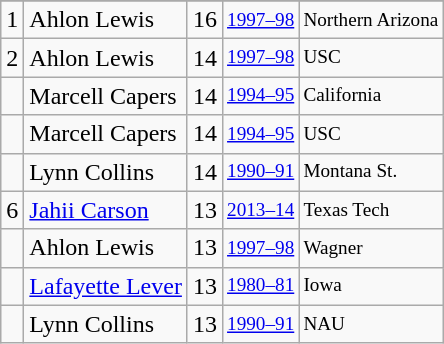<table class="wikitable">
<tr>
</tr>
<tr>
<td>1</td>
<td>Ahlon Lewis</td>
<td>16</td>
<td style="font-size:80%;"><a href='#'>1997–98</a></td>
<td style="font-size:80%;">Northern Arizona</td>
</tr>
<tr>
<td>2</td>
<td>Ahlon Lewis</td>
<td>14</td>
<td style="font-size:80%;"><a href='#'>1997–98</a></td>
<td style="font-size:80%;">USC</td>
</tr>
<tr>
<td></td>
<td>Marcell Capers</td>
<td>14</td>
<td style="font-size:80%;"><a href='#'>1994–95</a></td>
<td style="font-size:80%;">California</td>
</tr>
<tr>
<td></td>
<td>Marcell Capers</td>
<td>14</td>
<td style="font-size:80%;"><a href='#'>1994–95</a></td>
<td style="font-size:80%;">USC</td>
</tr>
<tr>
<td></td>
<td>Lynn Collins</td>
<td>14</td>
<td style="font-size:80%;"><a href='#'>1990–91</a></td>
<td style="font-size:80%;">Montana St.</td>
</tr>
<tr>
<td>6</td>
<td><a href='#'>Jahii Carson</a></td>
<td>13</td>
<td style="font-size:80%;"><a href='#'>2013–14</a></td>
<td style="font-size:80%;">Texas Tech</td>
</tr>
<tr>
<td></td>
<td>Ahlon Lewis</td>
<td>13</td>
<td style="font-size:80%;"><a href='#'>1997–98</a></td>
<td style="font-size:80%;">Wagner</td>
</tr>
<tr>
<td></td>
<td><a href='#'>Lafayette Lever</a></td>
<td>13</td>
<td style="font-size:80%;"><a href='#'>1980–81</a></td>
<td style="font-size:80%;">Iowa</td>
</tr>
<tr>
<td></td>
<td>Lynn Collins</td>
<td>13</td>
<td style="font-size:80%;"><a href='#'>1990–91</a></td>
<td style="font-size:80%;">NAU</td>
</tr>
</table>
